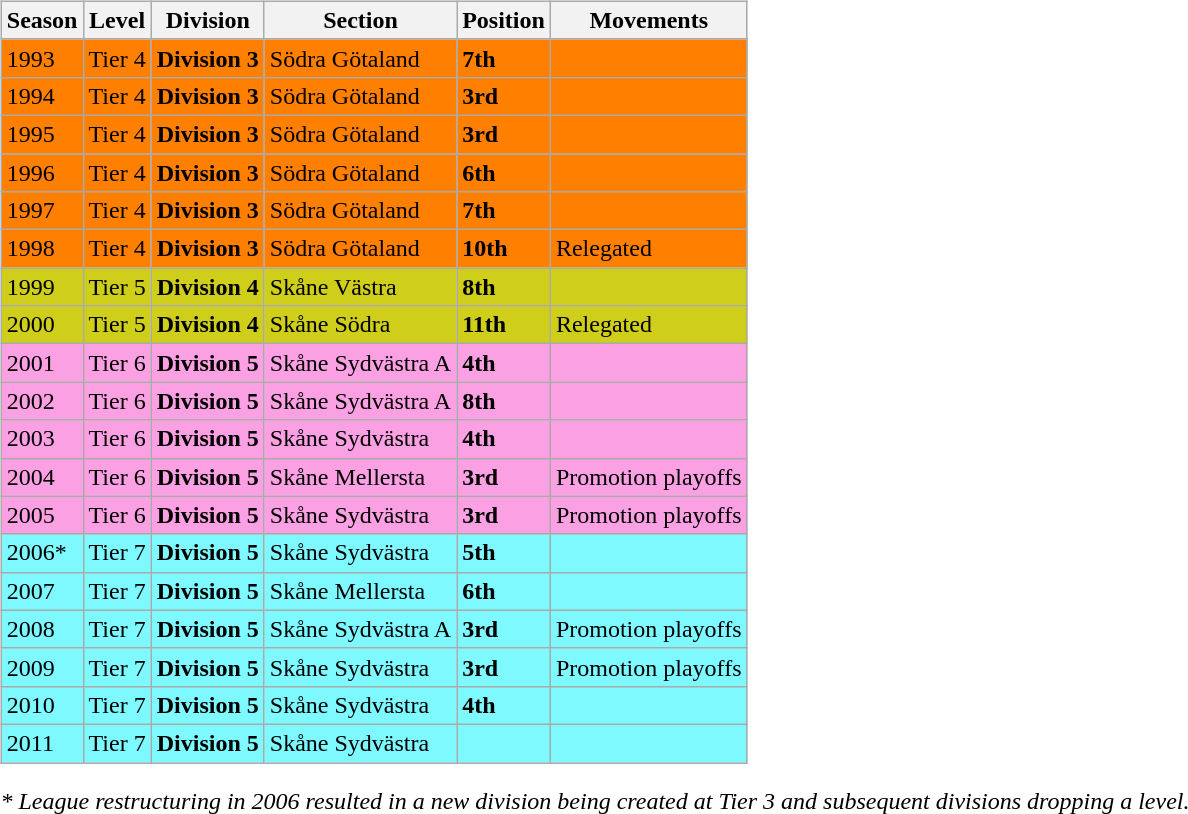<table>
<tr>
<td valign="top" width=0%><br><table class="wikitable">
<tr style="background:#f0f6fa;">
<th><strong>Season</strong></th>
<th><strong>Level</strong></th>
<th><strong>Division</strong></th>
<th><strong>Section</strong></th>
<th><strong>Position</strong></th>
<th><strong>Movements</strong></th>
</tr>
<tr>
<td style="background:#FF7F00;">1993</td>
<td style="background:#FF7F00;">Tier 4</td>
<td style="background:#FF7F00;"><strong>Division 3</strong></td>
<td style="background:#FF7F00;">Södra Götaland</td>
<td style="background:#FF7F00;"><strong>7th</strong></td>
<td style="background:#FF7F00;"></td>
</tr>
<tr>
<td style="background:#FF7F00;">1994</td>
<td style="background:#FF7F00;">Tier 4</td>
<td style="background:#FF7F00;"><strong>Division 3</strong></td>
<td style="background:#FF7F00;">Södra Götaland</td>
<td style="background:#FF7F00;"><strong>3rd</strong></td>
<td style="background:#FF7F00;"></td>
</tr>
<tr>
<td style="background:#FF7F00;">1995</td>
<td style="background:#FF7F00;">Tier 4</td>
<td style="background:#FF7F00;"><strong>Division 3</strong></td>
<td style="background:#FF7F00;">Södra Götaland</td>
<td style="background:#FF7F00;"><strong>3rd</strong></td>
<td style="background:#FF7F00;"></td>
</tr>
<tr>
<td style="background:#FF7F00;">1996</td>
<td style="background:#FF7F00;">Tier 4</td>
<td style="background:#FF7F00;"><strong>Division 3</strong></td>
<td style="background:#FF7F00;">Södra Götaland</td>
<td style="background:#FF7F00;"><strong>6th</strong></td>
<td style="background:#FF7F00;"></td>
</tr>
<tr>
<td style="background:#FF7F00;">1997</td>
<td style="background:#FF7F00;">Tier 4</td>
<td style="background:#FF7F00;"><strong>Division 3</strong></td>
<td style="background:#FF7F00;">Södra Götaland</td>
<td style="background:#FF7F00;"><strong>7th</strong></td>
<td style="background:#FF7F00;"></td>
</tr>
<tr>
<td style="background:#FF7F00;">1998</td>
<td style="background:#FF7F00;">Tier 4</td>
<td style="background:#FF7F00;"><strong>Division 3</strong></td>
<td style="background:#FF7F00;">Södra Götaland</td>
<td style="background:#FF7F00;"><strong>10th</strong></td>
<td style="background:#FF7F00;">Relegated</td>
</tr>
<tr>
<td style="background:#CECE1B;">1999</td>
<td style="background:#CECE1B;">Tier 5</td>
<td style="background:#CECE1B;"><strong>Division 4</strong></td>
<td style="background:#CECE1B;">Skåne Västra</td>
<td style="background:#CECE1B;"><strong>8th</strong></td>
<td style="background:#CECE1B;"></td>
</tr>
<tr>
<td style="background:#CECE1B;">2000</td>
<td style="background:#CECE1B;">Tier 5</td>
<td style="background:#CECE1B;"><strong>Division 4</strong></td>
<td style="background:#CECE1B;">Skåne Södra</td>
<td style="background:#CECE1B;"><strong>11th</strong></td>
<td style="background:#CECE1B;">Relegated</td>
</tr>
<tr>
<td style="background:#FBA0E3;">2001</td>
<td style="background:#FBA0E3;">Tier 6</td>
<td style="background:#FBA0E3;"><strong>Division 5</strong></td>
<td style="background:#FBA0E3;">Skåne Sydvästra A</td>
<td style="background:#FBA0E3;"><strong>4th</strong></td>
<td style="background:#FBA0E3;"></td>
</tr>
<tr>
<td style="background:#FBA0E3;">2002</td>
<td style="background:#FBA0E3;">Tier 6</td>
<td style="background:#FBA0E3;"><strong>Division 5</strong></td>
<td style="background:#FBA0E3;">Skåne Sydvästra A</td>
<td style="background:#FBA0E3;"><strong>8th</strong></td>
<td style="background:#FBA0E3;"></td>
</tr>
<tr>
<td style="background:#FBA0E3;">2003</td>
<td style="background:#FBA0E3;">Tier 6</td>
<td style="background:#FBA0E3;"><strong>Division 5</strong></td>
<td style="background:#FBA0E3;">Skåne Sydvästra</td>
<td style="background:#FBA0E3;"><strong>4th</strong></td>
<td style="background:#FBA0E3;"></td>
</tr>
<tr>
<td style="background:#FBA0E3;">2004</td>
<td style="background:#FBA0E3;">Tier 6</td>
<td style="background:#FBA0E3;"><strong>Division 5</strong></td>
<td style="background:#FBA0E3;">Skåne Mellersta</td>
<td style="background:#FBA0E3;"><strong>3rd</strong></td>
<td style="background:#FBA0E3;">Promotion playoffs</td>
</tr>
<tr>
<td style="background:#FBA0E3;">2005</td>
<td style="background:#FBA0E3;">Tier 6</td>
<td style="background:#FBA0E3;"><strong>Division 5</strong></td>
<td style="background:#FBA0E3;">Skåne Sydvästra</td>
<td style="background:#FBA0E3;"><strong>3rd</strong></td>
<td style="background:#FBA0E3;">Promotion playoffs</td>
</tr>
<tr>
<td style="background:#7DF9FF;">2006*</td>
<td style="background:#7DF9FF;">Tier 7</td>
<td style="background:#7DF9FF;"><strong>Division 5</strong></td>
<td style="background:#7DF9FF;">Skåne Sydvästra</td>
<td style="background:#7DF9FF;"><strong>5th</strong></td>
<td style="background:#7DF9FF;"></td>
</tr>
<tr>
<td style="background:#7DF9FF;">2007</td>
<td style="background:#7DF9FF;">Tier 7</td>
<td style="background:#7DF9FF;"><strong>Division 5</strong></td>
<td style="background:#7DF9FF;">Skåne Mellersta</td>
<td style="background:#7DF9FF;"><strong>6th</strong></td>
<td style="background:#7DF9FF;"></td>
</tr>
<tr>
<td style="background:#7DF9FF;">2008</td>
<td style="background:#7DF9FF;">Tier 7</td>
<td style="background:#7DF9FF;"><strong>Division 5</strong></td>
<td style="background:#7DF9FF;">Skåne Sydvästra A</td>
<td style="background:#7DF9FF;"><strong>3rd</strong></td>
<td style="background:#7DF9FF;">Promotion playoffs</td>
</tr>
<tr>
<td style="background:#7DF9FF;">2009</td>
<td style="background:#7DF9FF;">Tier 7</td>
<td style="background:#7DF9FF;"><strong>Division 5</strong></td>
<td style="background:#7DF9FF;">Skåne Sydvästra</td>
<td style="background:#7DF9FF;"><strong>3rd</strong></td>
<td style="background:#7DF9FF;">Promotion playoffs</td>
</tr>
<tr>
<td style="background:#7DF9FF;">2010</td>
<td style="background:#7DF9FF;">Tier 7</td>
<td style="background:#7DF9FF;"><strong>Division 5</strong></td>
<td style="background:#7DF9FF;">Skåne Sydvästra</td>
<td style="background:#7DF9FF;"><strong>4th</strong></td>
<td style="background:#7DF9FF;"></td>
</tr>
<tr>
<td style="background:#7DF9FF;">2011</td>
<td style="background:#7DF9FF;">Tier 7</td>
<td style="background:#7DF9FF;"><strong>Division 5</strong></td>
<td style="background:#7DF9FF;">Skåne Sydvästra</td>
<td style="background:#7DF9FF;"></td>
<td style="background:#7DF9FF;"></td>
</tr>
</table>
<em>* League restructuring in 2006 resulted in a new division being created at Tier 3 and subsequent divisions dropping a level.</em></td>
</tr>
</table>
